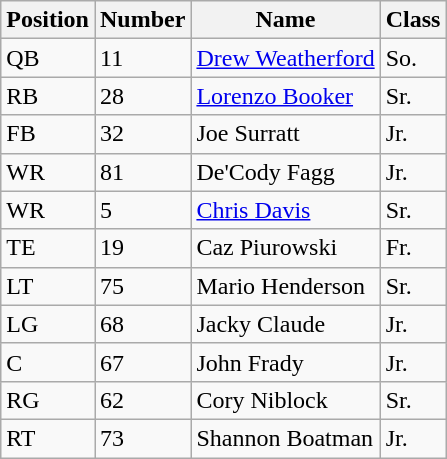<table class="wikitable">
<tr>
<th><strong>Position</strong></th>
<th><strong>Number</strong></th>
<th><strong>Name</strong></th>
<th><strong>Class</strong></th>
</tr>
<tr>
<td>QB</td>
<td>11</td>
<td><a href='#'>Drew Weatherford</a></td>
<td>So.</td>
</tr>
<tr>
<td>RB</td>
<td>28</td>
<td><a href='#'>Lorenzo Booker</a></td>
<td>Sr.</td>
</tr>
<tr>
<td>FB</td>
<td>32</td>
<td>Joe Surratt</td>
<td>Jr.</td>
</tr>
<tr>
<td>WR</td>
<td>81</td>
<td>De'Cody Fagg</td>
<td>Jr.</td>
</tr>
<tr>
<td>WR</td>
<td>5</td>
<td><a href='#'>Chris Davis</a></td>
<td>Sr.</td>
</tr>
<tr>
<td>TE</td>
<td>19</td>
<td>Caz Piurowski</td>
<td>Fr.</td>
</tr>
<tr>
<td>LT</td>
<td>75</td>
<td>Mario Henderson</td>
<td>Sr.</td>
</tr>
<tr>
<td>LG</td>
<td>68</td>
<td>Jacky Claude</td>
<td>Jr.</td>
</tr>
<tr>
<td>C</td>
<td>67</td>
<td>John Frady</td>
<td>Jr.</td>
</tr>
<tr>
<td>RG</td>
<td>62</td>
<td>Cory Niblock</td>
<td>Sr.</td>
</tr>
<tr>
<td>RT</td>
<td>73</td>
<td>Shannon Boatman</td>
<td>Jr.</td>
</tr>
</table>
